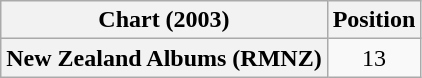<table class="wikitable plainrowheaders" style="text-align:center">
<tr>
<th scope="col">Chart (2003)</th>
<th scope="col">Position</th>
</tr>
<tr>
<th scope="row">New Zealand Albums (RMNZ)</th>
<td>13</td>
</tr>
</table>
